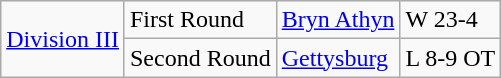<table class="wikitable">
<tr>
<td rowspan="2"><a href='#'>Division III</a></td>
<td>First Round</td>
<td><a href='#'>Bryn Athyn</a></td>
<td>W 23-4</td>
</tr>
<tr>
<td>Second Round</td>
<td><a href='#'>Gettysburg</a></td>
<td>L 8-9 OT</td>
</tr>
</table>
